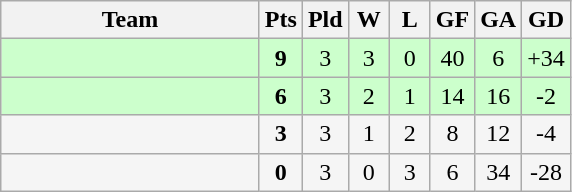<table class="wikitable" style="text-align:center;">
<tr>
<th width=165>Team</th>
<th width=20>Pts</th>
<th width=20>Pld</th>
<th width=20>W</th>
<th width=20>L</th>
<th width=20>GF</th>
<th width=20>GA</th>
<th width=20>GD</th>
</tr>
<tr align=center style="background:#ccffcc;">
<td style="text-align:left;"></td>
<td><strong>9</strong></td>
<td>3</td>
<td>3</td>
<td>0</td>
<td>40</td>
<td>6</td>
<td>+34</td>
</tr>
<tr align=center style="background:#ccffcc;">
<td style="text-align:left;"></td>
<td><strong>6</strong></td>
<td>3</td>
<td>2</td>
<td>1</td>
<td>14</td>
<td>16</td>
<td>-2</td>
</tr>
<tr align=center style="background:#f5f5f5;">
<td style="text-align:left;"></td>
<td><strong>3</strong></td>
<td>3</td>
<td>1</td>
<td>2</td>
<td>8</td>
<td>12</td>
<td>-4</td>
</tr>
<tr align=center style="background:#f5f5f5;">
<td style="text-align:left;"></td>
<td><strong>0</strong></td>
<td>3</td>
<td>0</td>
<td>3</td>
<td>6</td>
<td>34</td>
<td>-28</td>
</tr>
</table>
